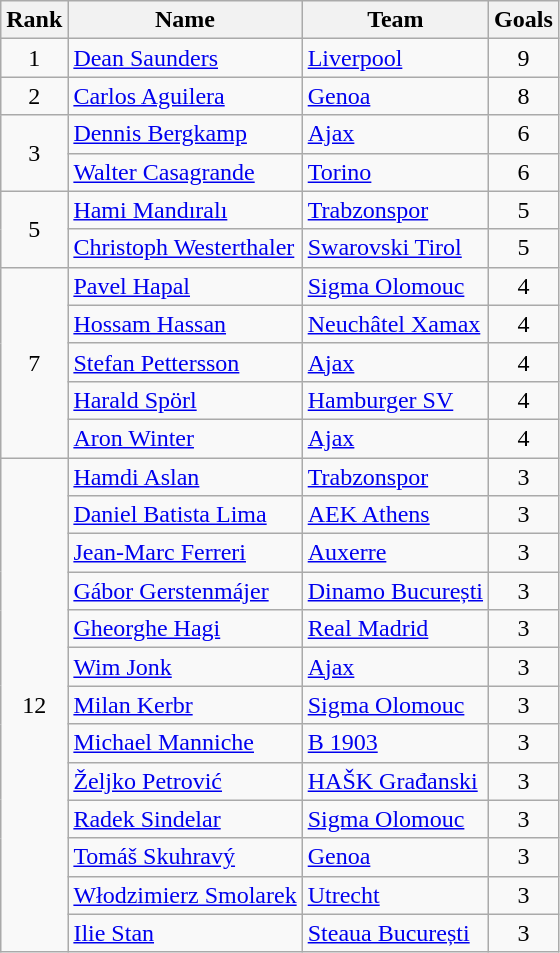<table class="wikitable" style="text-align:center">
<tr>
<th>Rank</th>
<th>Name</th>
<th>Team</th>
<th>Goals</th>
</tr>
<tr>
<td>1</td>
<td align="left"> <a href='#'>Dean Saunders</a></td>
<td align="left"> <a href='#'>Liverpool</a></td>
<td>9</td>
</tr>
<tr>
<td>2</td>
<td align="left"> <a href='#'>Carlos Aguilera</a></td>
<td align="left"> <a href='#'>Genoa</a></td>
<td>8</td>
</tr>
<tr>
<td rowspan="2">3</td>
<td align="left"> <a href='#'>Dennis Bergkamp</a></td>
<td align="left"> <a href='#'>Ajax</a></td>
<td>6</td>
</tr>
<tr>
<td align="left"> <a href='#'>Walter Casagrande</a></td>
<td align="left"> <a href='#'>Torino</a></td>
<td>6</td>
</tr>
<tr>
<td rowspan="2">5</td>
<td align="left"> <a href='#'>Hami Mandıralı</a></td>
<td align="left"> <a href='#'>Trabzonspor</a></td>
<td>5</td>
</tr>
<tr>
<td align="left"> <a href='#'>Christoph Westerthaler</a></td>
<td align="left"> <a href='#'>Swarovski Tirol</a></td>
<td>5</td>
</tr>
<tr>
<td rowspan="5">7</td>
<td align="left"> <a href='#'>Pavel Hapal</a></td>
<td align="left"> <a href='#'>Sigma Olomouc</a></td>
<td>4</td>
</tr>
<tr>
<td align="left"> <a href='#'>Hossam Hassan</a></td>
<td align="left"> <a href='#'>Neuchâtel Xamax</a></td>
<td>4</td>
</tr>
<tr>
<td align="left"> <a href='#'>Stefan Pettersson</a></td>
<td align="left"> <a href='#'>Ajax</a></td>
<td>4</td>
</tr>
<tr>
<td align="left"> <a href='#'>Harald Spörl</a></td>
<td align="left"> <a href='#'>Hamburger SV</a></td>
<td>4</td>
</tr>
<tr>
<td align="left"> <a href='#'>Aron Winter</a></td>
<td align="left"> <a href='#'>Ajax</a></td>
<td>4</td>
</tr>
<tr>
<td rowspan="13">12</td>
<td align="left"> <a href='#'>Hamdi Aslan</a></td>
<td align="left"> <a href='#'>Trabzonspor</a></td>
<td>3</td>
</tr>
<tr>
<td align="left"> <a href='#'>Daniel Batista Lima</a></td>
<td align="left"> <a href='#'>AEK Athens</a></td>
<td>3</td>
</tr>
<tr>
<td align="left"> <a href='#'>Jean-Marc Ferreri</a></td>
<td align="left"> <a href='#'>Auxerre</a></td>
<td>3</td>
</tr>
<tr>
<td align="left"> <a href='#'>Gábor Gerstenmájer</a></td>
<td align="left"> <a href='#'>Dinamo București</a></td>
<td>3</td>
</tr>
<tr>
<td align="left"> <a href='#'>Gheorghe Hagi</a></td>
<td align="left"> <a href='#'>Real Madrid</a></td>
<td>3</td>
</tr>
<tr>
<td align="left"> <a href='#'>Wim Jonk</a></td>
<td align="left"> <a href='#'>Ajax</a></td>
<td>3</td>
</tr>
<tr>
<td align="left"> <a href='#'>Milan Kerbr</a></td>
<td align="left"> <a href='#'>Sigma Olomouc</a></td>
<td>3</td>
</tr>
<tr>
<td align="left"> <a href='#'>Michael Manniche</a></td>
<td align="left"> <a href='#'>B 1903</a></td>
<td>3</td>
</tr>
<tr>
<td align="left"> <a href='#'>Željko Petrović</a></td>
<td align="left"> <a href='#'>HAŠK Građanski</a></td>
<td>3</td>
</tr>
<tr>
<td align="left"> <a href='#'>Radek Sindelar</a></td>
<td align="left"> <a href='#'>Sigma Olomouc</a></td>
<td>3</td>
</tr>
<tr>
<td align="left"> <a href='#'>Tomáš Skuhravý</a></td>
<td align="left"> <a href='#'>Genoa</a></td>
<td>3</td>
</tr>
<tr>
<td align="left"> <a href='#'>Włodzimierz Smolarek</a></td>
<td align="left"> <a href='#'>Utrecht</a></td>
<td>3</td>
</tr>
<tr>
<td align="left"> <a href='#'>Ilie Stan</a></td>
<td align="left"> <a href='#'>Steaua București</a></td>
<td>3</td>
</tr>
</table>
